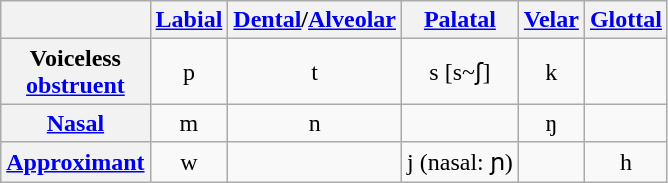<table class="wikitable" style="text-align:center">
<tr>
<th></th>
<th><a href='#'>Labial</a></th>
<th><a href='#'>Dental</a>/<a href='#'>Alveolar</a></th>
<th><a href='#'>Palatal</a></th>
<th><a href='#'>Velar</a></th>
<th><a href='#'>Glottal</a></th>
</tr>
<tr>
<th>Voiceless<br><a href='#'>obstruent</a></th>
<td>p</td>
<td>t</td>
<td>s [s~ʃ]</td>
<td>k</td>
<td></td>
</tr>
<tr>
<th><a href='#'>Nasal</a></th>
<td>m</td>
<td>n</td>
<td></td>
<td>ŋ</td>
<td></td>
</tr>
<tr>
<th><a href='#'>Approximant</a></th>
<td>w</td>
<td></td>
<td>j (nasal: ɲ)</td>
<td></td>
<td>h</td>
</tr>
</table>
